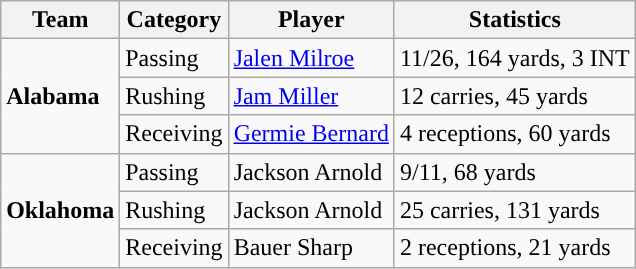<table class="wikitable" style="float: right;">
<tr>
<th>Team</th>
<th>Category</th>
<th>Player</th>
<th>Statistics</th>
</tr>
<tr>
<td rowspan=3><strong>Alabama  </strong></td>
<td>Passing</td>
<td><a href='#'>Jalen Milroe</a></td>
<td>11/26, 164 yards, 3 INT</td>
</tr>
<tr>
<td>Rushing</td>
<td><a href='#'>Jam Miller</a></td>
<td>12 carries, 45 yards</td>
</tr>
<tr>
<td>Receiving</td>
<td><a href='#'>Germie Bernard</a></td>
<td>4 receptions, 60 yards</td>
</tr>
<tr>
<td rowspan=3><strong>Oklahoma </strong></td>
<td>Passing</td>
<td>Jackson Arnold</td>
<td>9/11, 68 yards</td>
</tr>
<tr>
<td>Rushing</td>
<td>Jackson Arnold</td>
<td>25 carries, 131 yards</td>
</tr>
<tr>
<td>Receiving</td>
<td>Bauer Sharp</td>
<td>2 receptions, 21 yards</td>
</tr>
</table>
